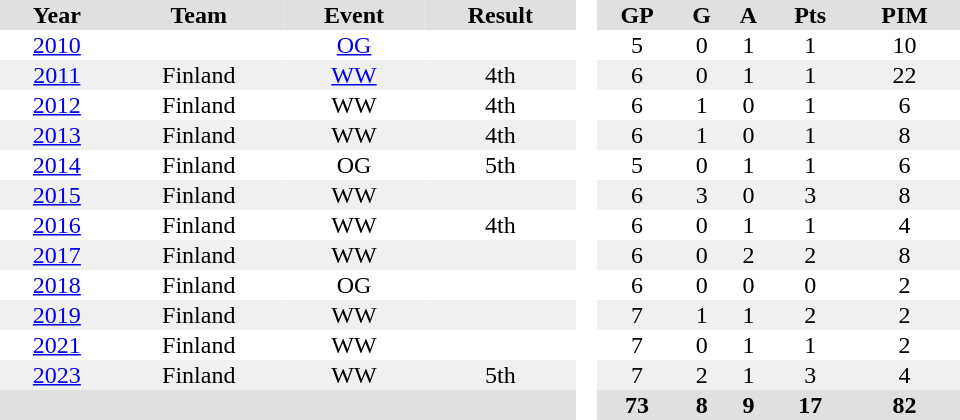<table border="0" cellpadding="1" cellspacing="0" style="text-align:center; width:40em">
<tr ALIGN="centre" bgcolor="#e0e0e0">
<th>Year</th>
<th>Team</th>
<th>Event</th>
<th>Result</th>
<th rowspan="83" bgcolor="#ffffff"> </th>
<th>GP</th>
<th>G</th>
<th>A</th>
<th>Pts</th>
<th>PIM</th>
</tr>
<tr>
<td><a href='#'>2010</a></td>
<td></td>
<td><a href='#'>OG</a></td>
<td></td>
<td>5</td>
<td>0</td>
<td>1</td>
<td>1</td>
<td>10</td>
</tr>
<tr bgcolor="#f0f0f0">
<td><a href='#'>2011</a></td>
<td>Finland</td>
<td><a href='#'>WW</a></td>
<td>4th</td>
<td>6</td>
<td>0</td>
<td>1</td>
<td>1</td>
<td>22</td>
</tr>
<tr>
<td><a href='#'>2012</a></td>
<td>Finland</td>
<td>WW</td>
<td>4th</td>
<td>6</td>
<td>1</td>
<td>0</td>
<td>1</td>
<td>6</td>
</tr>
<tr bgcolor="#f0f0f0">
<td><a href='#'>2013</a></td>
<td>Finland</td>
<td>WW</td>
<td>4th</td>
<td>6</td>
<td>1</td>
<td>0</td>
<td>1</td>
<td>8</td>
</tr>
<tr>
<td><a href='#'>2014</a></td>
<td>Finland</td>
<td>OG</td>
<td>5th</td>
<td>5</td>
<td>0</td>
<td>1</td>
<td>1</td>
<td>6</td>
</tr>
<tr bgcolor="#f0f0f0">
<td><a href='#'>2015</a></td>
<td>Finland</td>
<td>WW</td>
<td></td>
<td>6</td>
<td>3</td>
<td>0</td>
<td>3</td>
<td>8</td>
</tr>
<tr>
<td><a href='#'>2016</a></td>
<td>Finland</td>
<td>WW</td>
<td>4th</td>
<td>6</td>
<td>0</td>
<td>1</td>
<td>1</td>
<td>4</td>
</tr>
<tr bgcolor="#f0f0f0">
<td><a href='#'>2017</a></td>
<td>Finland</td>
<td>WW</td>
<td></td>
<td>6</td>
<td>0</td>
<td>2</td>
<td>2</td>
<td>8</td>
</tr>
<tr>
<td><a href='#'>2018</a></td>
<td>Finland</td>
<td>OG</td>
<td></td>
<td>6</td>
<td>0</td>
<td>0</td>
<td>0</td>
<td>2</td>
</tr>
<tr bgcolor="#f0f0f0">
<td><a href='#'>2019</a></td>
<td>Finland</td>
<td>WW</td>
<td></td>
<td>7</td>
<td>1</td>
<td>1</td>
<td>2</td>
<td>2</td>
</tr>
<tr>
<td><a href='#'>2021</a></td>
<td>Finland</td>
<td>WW</td>
<td></td>
<td>7</td>
<td>0</td>
<td>1</td>
<td>1</td>
<td>2</td>
</tr>
<tr bgcolor="#f0f0f0">
<td><a href='#'>2023</a></td>
<td>Finland</td>
<td>WW</td>
<td>5th</td>
<td>7</td>
<td>2</td>
<td>1</td>
<td>3</td>
<td>4</td>
</tr>
<tr bgcolor="#e0e0e0">
<th colspan="4"></th>
<th>73</th>
<th>8</th>
<th>9</th>
<th>17</th>
<th>82</th>
</tr>
</table>
